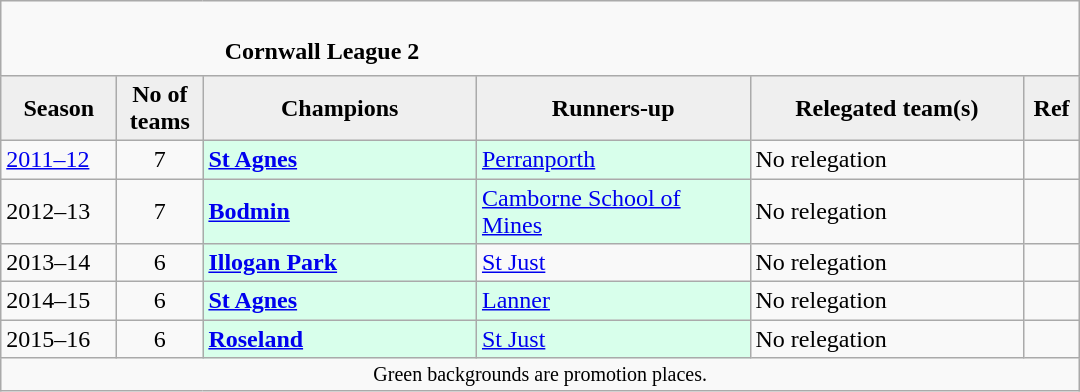<table class="wikitable sortable" style="text-align: left;">
<tr>
<td colspan="6" cellpadding="0" cellspacing="0"><br><table border="0" style="width:100%;" cellpadding="0" cellspacing="0">
<tr>
<td style="width:20%; border:0;"></td>
<td style="border:0;"><strong>Cornwall League 2</strong></td>
<td style="width:20%; border:0;"></td>
</tr>
</table>
</td>
</tr>
<tr>
<th style="background:#efefef; width:70px;">Season</th>
<th style="background:#efefef; width:50px;">No of teams</th>
<th style="background:#efefef; width:175px;">Champions</th>
<th style="background:#efefef; width:175px;">Runners-up</th>
<th style="background:#efefef; width:175px;">Relegated team(s)</th>
<th style="background:#efefef; width:30px;">Ref</th>
</tr>
<tr align=left>
<td><a href='#'>2011–12</a></td>
<td style="text-align: center;">7</td>
<td style="background:#d8ffeb;"><strong><a href='#'>St Agnes</a></strong></td>
<td style="background:#d8ffeb;"><a href='#'>Perranporth</a></td>
<td>No relegation</td>
<td></td>
</tr>
<tr>
<td>2012–13</td>
<td style="text-align: center;">7</td>
<td style="background:#d8ffeb;"><strong><a href='#'>Bodmin</a></strong></td>
<td style="background:#d8ffeb;"><a href='#'>Camborne School of Mines</a></td>
<td>No relegation</td>
<td></td>
</tr>
<tr>
<td>2013–14</td>
<td style="text-align: center;">6</td>
<td style="background:#d8ffeb;"><strong><a href='#'>Illogan Park</a></strong></td>
<td><a href='#'>St Just</a></td>
<td>No relegation</td>
<td></td>
</tr>
<tr>
<td>2014–15</td>
<td style="text-align: center;">6</td>
<td style="background:#d8ffeb;"><strong><a href='#'>St Agnes</a></strong></td>
<td style="background:#d8ffeb;"><a href='#'>Lanner</a></td>
<td>No relegation</td>
<td></td>
</tr>
<tr>
<td>2015–16</td>
<td style="text-align: center;">6</td>
<td style="background:#d8ffeb;"><strong><a href='#'>Roseland</a></strong></td>
<td style="background:#d8ffeb;"><a href='#'>St Just</a></td>
<td>No relegation</td>
<td></td>
</tr>
<tr>
<td colspan="15"  style="border:0; font-size:smaller; text-align:center;">Green backgrounds are promotion places.</td>
</tr>
</table>
